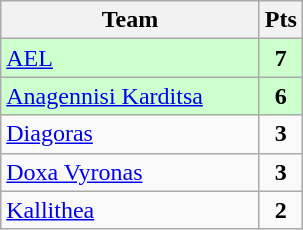<table class="wikitable" style="text-align: center;">
<tr>
<th width=165>Team</th>
<th width=20>Pts</th>
</tr>
<tr bgcolor="#ccffcc">
<td align=left><a href='#'>AEL</a></td>
<td><strong>7</strong></td>
</tr>
<tr bgcolor="#ccffcc">
<td align=left><a href='#'>Anagennisi Karditsa</a></td>
<td><strong>6</strong></td>
</tr>
<tr>
<td align=left><a href='#'>Diagoras</a></td>
<td><strong>3</strong></td>
</tr>
<tr>
<td align=left><a href='#'>Doxa Vyronas</a></td>
<td><strong>3</strong></td>
</tr>
<tr>
<td align=left><a href='#'>Kallithea</a></td>
<td><strong>2</strong></td>
</tr>
</table>
